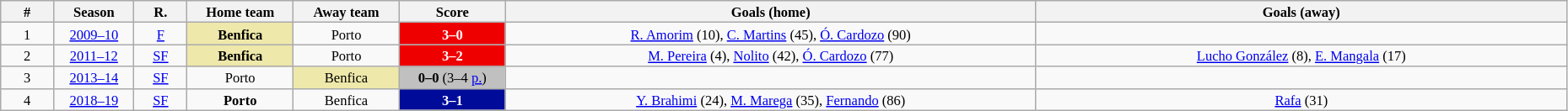<table class="wikitable" style="width:98%; margin:0 left; font-size: 11px">
<tr>
<th width=2%>#</th>
<th class="unsortable" width=3%>Season</th>
<th width=2%>R.</th>
<th width=4%>Home team</th>
<th width=4%>Away team</th>
<th width=4%>Score</th>
<th width=20%>Goals (home)</th>
<th width=20%>Goals (away)</th>
</tr>
<tr style="text-align:center;">
<td>1</td>
<td><a href='#'>2009–10</a></td>
<td><a href='#'>F</a></td>
<td bgcolor="#EEE8AA"><strong>Benfica</strong></td>
<td>Porto</td>
<td style="color:white; background:#EF0000"><strong>3–0</strong></td>
<td><a href='#'>R. Amorim</a> (10), <a href='#'>C. Martins</a> (45), <a href='#'>Ó. Cardozo</a> (90)</td>
<td></td>
</tr>
<tr style="text-align:center;">
<td>2</td>
<td><a href='#'>2011–12</a></td>
<td><a href='#'>SF</a></td>
<td bgcolor="#EEE8AA"><strong>Benfica</strong></td>
<td>Porto</td>
<td style="color:white; background:#EF0000"><strong>3–2</strong></td>
<td><a href='#'>M. Pereira</a> (4), <a href='#'>Nolito</a> (42), <a href='#'>Ó. Cardozo</a> (77)</td>
<td><a href='#'>Lucho González</a> (8), <a href='#'>E. Mangala</a> (17)</td>
</tr>
<tr style="text-align:center;">
<td>3</td>
<td><a href='#'>2013–14</a></td>
<td><a href='#'>SF</a></td>
<td>Porto</td>
<td bgcolor="#EEE8AA">Benfica</td>
<td style="background:silver;"><strong>0–0</strong> (3–4 <a href='#'><span>p.</span></a>)</td>
<td></td>
<td></td>
</tr>
<tr style="text-align:center;">
<td>4</td>
<td><a href='#'>2018–19</a></td>
<td><a href='#'>SF</a></td>
<td><strong>Porto</strong></td>
<td>Benfica</td>
<td style="color:white; background:#000C99"><strong>3–1</strong></td>
<td><a href='#'>Y. Brahimi</a> (24), <a href='#'>M. Marega</a> (35), <a href='#'>Fernando</a> (86)</td>
<td><a href='#'>Rafa</a> (31)</td>
</tr>
</table>
